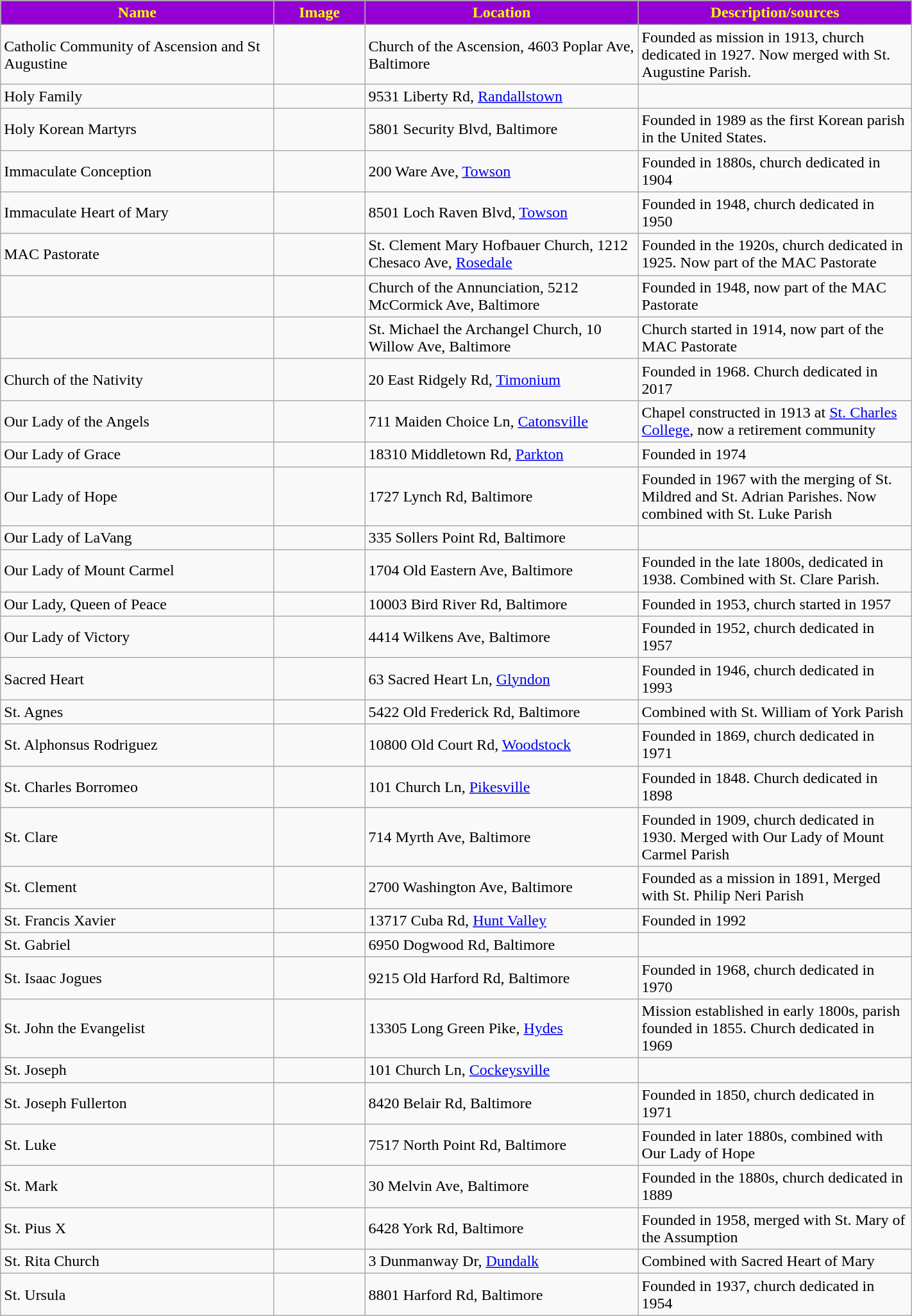<table class="wikitable sortable" style="width:75%">
<tr>
<th style="background:darkviolet; color:yellow;" width="30%"><strong>Name</strong></th>
<th style="background:darkviolet; color:yellow;" width="10%"><strong>Image</strong></th>
<th style="background:darkviolet; color:yellow;" width="30%"><strong>Location</strong></th>
<th style="background:darkviolet; color:yellow;" width="30%"><strong>Description/sources</strong></th>
</tr>
<tr>
<td>Catholic Community of Ascension and St Augustine</td>
<td></td>
<td>Church of the Ascension, 4603 Poplar Ave, Baltimore</td>
<td>Founded as mission in 1913, church dedicated in 1927. Now merged with St. Augustine Parish.</td>
</tr>
<tr>
<td>Holy Family</td>
<td></td>
<td>9531 Liberty Rd, <a href='#'>Randallstown</a></td>
<td></td>
</tr>
<tr>
<td>Holy Korean Martyrs</td>
<td></td>
<td>5801 Security Blvd, Baltimore</td>
<td>Founded in 1989 as the first Korean parish in the United States.</td>
</tr>
<tr>
<td>Immaculate Conception</td>
<td></td>
<td>200 Ware Ave, <a href='#'>Towson</a></td>
<td>Founded in 1880s, church dedicated in 1904</td>
</tr>
<tr>
<td>Immaculate Heart of Mary</td>
<td></td>
<td>8501 Loch Raven Blvd, <a href='#'>Towson</a></td>
<td>Founded in 1948, church dedicated in 1950</td>
</tr>
<tr>
<td>MAC Pastorate</td>
<td></td>
<td>St. Clement Mary Hofbauer Church, 1212 Chesaco Ave, <a href='#'>Rosedale</a></td>
<td>Founded in the 1920s, church dedicated in 1925. Now part of the MAC Pastorate</td>
</tr>
<tr>
<td></td>
<td></td>
<td>Church of the Annunciation, 5212 McCormick Ave, Baltimore</td>
<td>Founded in 1948, now part of the MAC Pastorate</td>
</tr>
<tr>
<td></td>
<td></td>
<td>St. Michael the Archangel Church, 10 Willow Ave, Baltimore</td>
<td>Church started in 1914, now part of the MAC Pastorate</td>
</tr>
<tr>
<td>Church of the Nativity</td>
<td></td>
<td>20 East Ridgely Rd, <a href='#'>Timonium</a></td>
<td>Founded in 1968. Church dedicated in 2017</td>
</tr>
<tr>
<td>Our Lady of the Angels</td>
<td></td>
<td>711 Maiden Choice Ln, <a href='#'>Catonsville</a></td>
<td>Chapel constructed in 1913 at <a href='#'>St. Charles College</a>, now a retirement community</td>
</tr>
<tr>
<td>Our Lady of Grace</td>
<td></td>
<td>18310 Middletown Rd, <a href='#'>Parkton</a></td>
<td>Founded in 1974</td>
</tr>
<tr>
<td>Our Lady of Hope</td>
<td></td>
<td>1727 Lynch Rd, Baltimore</td>
<td>Founded in 1967 with the merging of St. Mildred and St. Adrian Parishes. Now combined with St. Luke Parish</td>
</tr>
<tr>
<td>Our Lady of LaVang</td>
<td></td>
<td>335 Sollers Point Rd, Baltimore</td>
<td></td>
</tr>
<tr>
<td>Our Lady of Mount Carmel</td>
<td></td>
<td>1704 Old Eastern Ave, Baltimore</td>
<td>Founded in the late 1800s, dedicated in 1938. Combined with St. Clare Parish.</td>
</tr>
<tr>
<td>Our Lady, Queen of Peace</td>
<td></td>
<td>10003 Bird River Rd, Baltimore</td>
<td>Founded in 1953, church started in 1957</td>
</tr>
<tr>
<td>Our Lady of Victory</td>
<td></td>
<td>4414 Wilkens Ave, Baltimore</td>
<td>Founded in 1952, church dedicated in 1957</td>
</tr>
<tr>
<td>Sacred Heart</td>
<td></td>
<td>63 Sacred Heart Ln, <a href='#'>Glyndon</a></td>
<td>Founded in 1946, church dedicated in 1993</td>
</tr>
<tr>
<td>St. Agnes</td>
<td></td>
<td>5422 Old Frederick Rd, Baltimore</td>
<td>Combined with St. William of York Parish</td>
</tr>
<tr>
<td>St. Alphonsus Rodriguez</td>
<td></td>
<td>10800 Old Court Rd, <a href='#'>Woodstock</a></td>
<td>Founded in 1869, church dedicated in 1971</td>
</tr>
<tr>
<td>St. Charles Borromeo</td>
<td></td>
<td>101 Church Ln, <a href='#'>Pikesville</a></td>
<td>Founded in 1848. Church dedicated in 1898</td>
</tr>
<tr>
<td>St. Clare</td>
<td></td>
<td>714 Myrth Ave, Baltimore</td>
<td>Founded in 1909, church dedicated in 1930. Merged with Our Lady of Mount Carmel Parish</td>
</tr>
<tr>
<td>St. Clement</td>
<td></td>
<td>2700 Washington Ave, Baltimore</td>
<td>Founded as a mission in 1891, Merged with St. Philip Neri Parish</td>
</tr>
<tr>
<td>St. Francis Xavier</td>
<td></td>
<td>13717 Cuba Rd, <a href='#'>Hunt Valley</a></td>
<td>Founded in 1992</td>
</tr>
<tr>
<td>St. Gabriel</td>
<td></td>
<td>6950 Dogwood Rd, Baltimore</td>
<td></td>
</tr>
<tr>
<td>St. Isaac Jogues</td>
<td></td>
<td>9215 Old Harford Rd, Baltimore</td>
<td>Founded in 1968, church dedicated in 1970</td>
</tr>
<tr>
<td>St. John the Evangelist</td>
<td></td>
<td>13305 Long Green Pike, <a href='#'>Hydes</a></td>
<td>Mission established in early 1800s, parish founded in 1855. Church dedicated in 1969</td>
</tr>
<tr>
<td>St. Joseph</td>
<td></td>
<td>101 Church Ln, <a href='#'>Cockeysville</a></td>
<td></td>
</tr>
<tr>
<td>St. Joseph Fullerton</td>
<td></td>
<td>8420 Belair Rd, Baltimore</td>
<td>Founded in 1850, church dedicated in 1971</td>
</tr>
<tr>
<td>St. Luke</td>
<td></td>
<td>7517 North Point Rd, Baltimore</td>
<td>Founded in later 1880s, combined with Our Lady of Hope</td>
</tr>
<tr>
<td>St. Mark</td>
<td></td>
<td>30 Melvin Ave, Baltimore</td>
<td>Founded in the 1880s, church dedicated in 1889</td>
</tr>
<tr>
<td>St. Pius X</td>
<td></td>
<td>6428 York Rd, Baltimore</td>
<td>Founded in 1958, merged with St. Mary of the Assumption</td>
</tr>
<tr>
<td>St. Rita Church</td>
<td></td>
<td>3 Dunmanway Dr,  <a href='#'>Dundalk</a></td>
<td>Combined with Sacred Heart of Mary</td>
</tr>
<tr>
<td>St. Ursula</td>
<td></td>
<td>8801 Harford Rd, Baltimore</td>
<td>Founded in 1937, church dedicated in 1954</td>
</tr>
</table>
